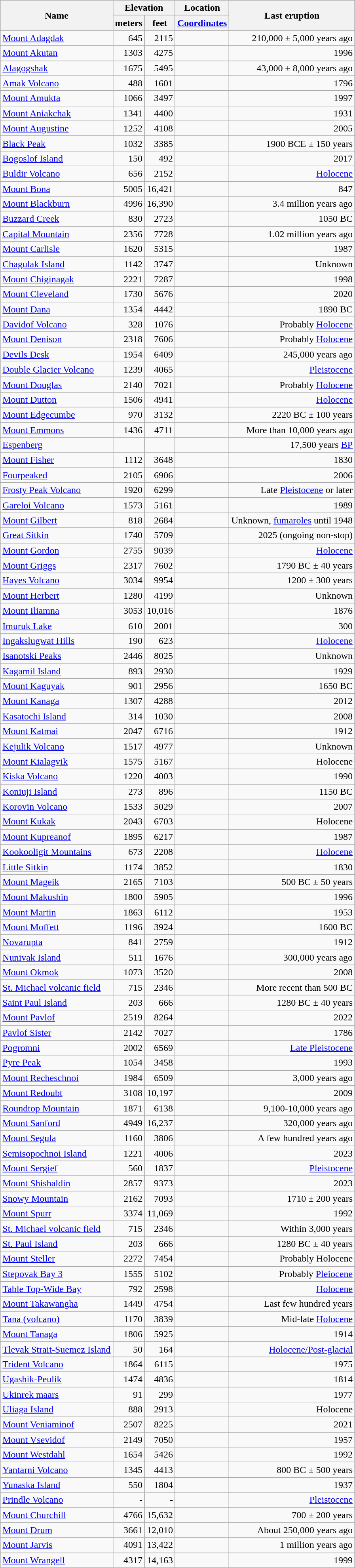<table class="wikitable sortable">
<tr>
<th rowspan="2">Name</th>
<th colspan="2">Elevation</th>
<th>Location</th>
<th rowspan="2">Last eruption</th>
</tr>
<tr>
<th>meters</th>
<th>feet</th>
<th><a href='#'>Coordinates</a></th>
</tr>
<tr style="text-align:right;">
<td style="text-align:left;"><a href='#'>Mount Adagdak</a></td>
<td>645</td>
<td>2115</td>
<td></td>
<td>210,000 ± 5,000 years ago</td>
</tr>
<tr style="text-align:right;">
<td style="text-align:left;"><a href='#'>Mount Akutan</a></td>
<td>1303</td>
<td>4275</td>
<td></td>
<td>1996</td>
</tr>
<tr style="text-align:right;">
<td style="text-align:left;"><a href='#'>Alagogshak</a></td>
<td>1675</td>
<td>5495</td>
<td></td>
<td>43,000 ± 8,000 years ago</td>
</tr>
<tr style="text-align:right;">
<td style="text-align:left;"><a href='#'>Amak Volcano</a></td>
<td>488</td>
<td>1601</td>
<td></td>
<td>1796</td>
</tr>
<tr style="text-align:right;">
<td style="text-align:left;"><a href='#'>Mount Amukta</a></td>
<td>1066</td>
<td>3497</td>
<td></td>
<td>1997</td>
</tr>
<tr style="text-align:right;">
<td style="text-align:left;"><a href='#'>Mount Aniakchak</a></td>
<td>1341</td>
<td>4400</td>
<td></td>
<td>1931</td>
</tr>
<tr style="text-align:right;">
<td style="text-align:left;"><a href='#'>Mount Augustine</a></td>
<td>1252</td>
<td>4108</td>
<td></td>
<td>2005</td>
</tr>
<tr style="text-align:right;">
<td style="text-align:left;"><a href='#'>Black Peak</a></td>
<td>1032</td>
<td>3385</td>
<td></td>
<td>1900 BCE ± 150 years</td>
</tr>
<tr style="text-align:right;">
<td style="text-align:left;"><a href='#'>Bogoslof Island</a></td>
<td>150</td>
<td>492</td>
<td></td>
<td>2017</td>
</tr>
<tr style="text-align:right;">
<td style="text-align:left;"><a href='#'>Buldir Volcano</a></td>
<td>656</td>
<td>2152</td>
<td></td>
<td><a href='#'>Holocene</a></td>
</tr>
<tr style="text-align:right;">
<td style="text-align:left;"><a href='#'>Mount Bona</a></td>
<td>5005</td>
<td>16,421</td>
<td></td>
<td>847</td>
</tr>
<tr style="text-align:right;">
<td style="text-align:left;"><a href='#'>Mount Blackburn</a></td>
<td>4996</td>
<td>16,390</td>
<td></td>
<td>3.4 million years ago</td>
</tr>
<tr style="text-align:right;">
<td style="text-align:left;"><a href='#'>Buzzard Creek</a></td>
<td>830</td>
<td>2723</td>
<td></td>
<td>1050 BC</td>
</tr>
<tr style="text-align:right;">
<td style="text-align:left;"><a href='#'>Capital Mountain</a></td>
<td>2356</td>
<td>7728</td>
<td></td>
<td>1.02 million years ago</td>
</tr>
<tr style="text-align:right;">
<td style="text-align:left;"><a href='#'>Mount Carlisle</a></td>
<td>1620</td>
<td>5315</td>
<td></td>
<td>1987</td>
</tr>
<tr style="text-align:right;">
<td style="text-align:left;"><a href='#'>Chagulak Island</a></td>
<td>1142</td>
<td>3747</td>
<td></td>
<td>Unknown</td>
</tr>
<tr style="text-align:right;">
<td style="text-align:left;"><a href='#'>Mount Chiginagak</a></td>
<td>2221</td>
<td>7287</td>
<td></td>
<td>1998</td>
</tr>
<tr style="text-align:right;">
<td style="text-align:left;"><a href='#'>Mount Cleveland</a></td>
<td>1730</td>
<td>5676</td>
<td></td>
<td>2020</td>
</tr>
<tr style="text-align:right;">
<td style="text-align:left;"><a href='#'>Mount Dana</a></td>
<td>1354</td>
<td>4442</td>
<td></td>
<td>1890 BC</td>
</tr>
<tr style="text-align:right;">
<td style="text-align:left;"><a href='#'>Davidof Volcano</a></td>
<td>328</td>
<td>1076</td>
<td></td>
<td>Probably <a href='#'>Holocene</a></td>
</tr>
<tr style="text-align:right;">
<td style="text-align:left;"><a href='#'>Mount Denison</a></td>
<td>2318</td>
<td>7606</td>
<td></td>
<td>Probably <a href='#'>Holocene</a></td>
</tr>
<tr style="text-align:right;">
<td style="text-align:left;"><a href='#'>Devils Desk</a></td>
<td>1954</td>
<td>6409</td>
<td></td>
<td>245,000 years ago</td>
</tr>
<tr style="text-align:right;">
<td style="text-align:left;"><a href='#'>Double Glacier Volcano</a></td>
<td>1239</td>
<td>4065</td>
<td></td>
<td><a href='#'>Pleistocene</a></td>
</tr>
<tr style="text-align:right;">
<td style="text-align:left;"><a href='#'>Mount Douglas</a></td>
<td>2140</td>
<td>7021</td>
<td></td>
<td>Probably <a href='#'>Holocene</a></td>
</tr>
<tr style="text-align:right;">
<td style="text-align:left;"><a href='#'>Mount Dutton</a></td>
<td>1506</td>
<td>4941</td>
<td></td>
<td><a href='#'>Holocene</a></td>
</tr>
<tr style="text-align:right;">
<td style="text-align:left;"><a href='#'>Mount Edgecumbe</a></td>
<td>970</td>
<td>3132</td>
<td></td>
<td>2220 BC ± 100 years</td>
</tr>
<tr style="text-align:right;">
<td style="text-align:left;"><a href='#'>Mount Emmons</a></td>
<td>1436</td>
<td>4711</td>
<td></td>
<td>More than 10,000 years ago</td>
</tr>
<tr style="text-align:right;">
<td style="text-align:left;"><a href='#'>Espenberg</a></td>
<td></td>
<td></td>
<td></td>
<td>17,500 years <a href='#'>BP</a></td>
</tr>
<tr style="text-align:right;">
<td style="text-align:left;"><a href='#'>Mount Fisher</a></td>
<td>1112</td>
<td>3648</td>
<td></td>
<td>1830</td>
</tr>
<tr style="text-align:right;">
<td style="text-align:left;"><a href='#'>Fourpeaked</a></td>
<td>2105</td>
<td>6906</td>
<td></td>
<td>2006</td>
</tr>
<tr style="text-align:right;">
<td style="text-align:left;"><a href='#'>Frosty Peak Volcano</a></td>
<td>1920</td>
<td>6299</td>
<td></td>
<td>Late <a href='#'>Pleistocene</a> or later</td>
</tr>
<tr style="text-align:right;">
<td style="text-align:left;"><a href='#'>Gareloi Volcano</a></td>
<td>1573</td>
<td>5161</td>
<td></td>
<td>1989</td>
</tr>
<tr style="text-align:right;">
<td style="text-align:left;"><a href='#'>Mount Gilbert</a></td>
<td>818</td>
<td>2684</td>
<td></td>
<td>Unknown, <a href='#'>fumaroles</a> until 1948</td>
</tr>
<tr style="text-align:right;">
<td style="text-align:left;"><a href='#'>Great Sitkin</a></td>
<td>1740</td>
<td>5709</td>
<td></td>
<td>2025 (ongoing non-stop)</td>
</tr>
<tr style="text-align:right;">
<td style="text-align:left;"><a href='#'>Mount Gordon</a></td>
<td>2755</td>
<td>9039</td>
<td></td>
<td><a href='#'>Holocene</a></td>
</tr>
<tr style="text-align:right;">
<td style="text-align:left;"><a href='#'>Mount Griggs</a></td>
<td>2317</td>
<td>7602</td>
<td></td>
<td>1790 BC ± 40 years</td>
</tr>
<tr style="text-align:right;">
<td style="text-align:left;"><a href='#'>Hayes Volcano</a></td>
<td>3034</td>
<td>9954</td>
<td></td>
<td>1200 ± 300 years</td>
</tr>
<tr style="text-align:right;">
<td style="text-align:left;"><a href='#'>Mount Herbert</a></td>
<td>1280</td>
<td>4199</td>
<td></td>
<td>Unknown</td>
</tr>
<tr style="text-align:right;">
<td style="text-align:left;"><a href='#'>Mount Iliamna</a></td>
<td>3053</td>
<td>10,016</td>
<td></td>
<td>1876</td>
</tr>
<tr style="text-align:right;">
<td style="text-align:left;"><a href='#'>Imuruk Lake</a></td>
<td>610</td>
<td>2001</td>
<td></td>
<td>300</td>
</tr>
<tr style="text-align:right;">
<td style="text-align:left;"><a href='#'>Ingakslugwat Hills</a></td>
<td>190</td>
<td>623</td>
<td></td>
<td><a href='#'>Holocene</a></td>
</tr>
<tr style="text-align:right;">
<td style="text-align:left;"><a href='#'>Isanotski Peaks</a></td>
<td>2446</td>
<td>8025</td>
<td></td>
<td>Unknown</td>
</tr>
<tr style="text-align:right;">
<td style="text-align:left;"><a href='#'>Kagamil Island</a></td>
<td>893</td>
<td>2930</td>
<td></td>
<td>1929</td>
</tr>
<tr style="text-align:right;">
<td style="text-align:left;"><a href='#'>Mount Kaguyak</a></td>
<td>901</td>
<td>2956</td>
<td></td>
<td>1650 BC</td>
</tr>
<tr style="text-align:right;">
<td style="text-align:left;"><a href='#'>Mount Kanaga</a></td>
<td>1307</td>
<td>4288</td>
<td></td>
<td>2012</td>
</tr>
<tr style="text-align:right;">
<td style="text-align:left;"><a href='#'>Kasatochi Island</a></td>
<td>314</td>
<td>1030</td>
<td></td>
<td>2008</td>
</tr>
<tr style="text-align:right;">
<td style="text-align:left;"><a href='#'>Mount Katmai</a></td>
<td>2047</td>
<td>6716</td>
<td></td>
<td>1912</td>
</tr>
<tr style="text-align:right;">
<td style="text-align:left;"><a href='#'>Kejulik Volcano</a></td>
<td>1517</td>
<td>4977</td>
<td></td>
<td>Unknown</td>
</tr>
<tr style="text-align:right;">
<td style="text-align:left;"><a href='#'>Mount Kialagvik</a></td>
<td>1575</td>
<td>5167</td>
<td></td>
<td>Holocene</td>
</tr>
<tr style="text-align:right;">
<td style="text-align:left;"><a href='#'>Kiska Volcano</a></td>
<td>1220</td>
<td>4003</td>
<td></td>
<td>1990</td>
</tr>
<tr style="text-align:right;">
<td style="text-align:left;"><a href='#'>Koniuji Island</a></td>
<td>273</td>
<td>896</td>
<td></td>
<td>1150 BC</td>
</tr>
<tr style="text-align:right;">
<td style="text-align:left;"><a href='#'>Korovin Volcano</a></td>
<td>1533</td>
<td>5029</td>
<td></td>
<td>2007</td>
</tr>
<tr style="text-align:right;">
<td style="text-align:left;"><a href='#'>Mount Kukak</a></td>
<td>2043</td>
<td>6703</td>
<td></td>
<td>Holocene</td>
</tr>
<tr style="text-align:right;">
<td style="text-align:left;"><a href='#'>Mount Kupreanof</a></td>
<td>1895</td>
<td>6217</td>
<td></td>
<td>1987</td>
</tr>
<tr style="text-align:right;">
<td style="text-align:left;"><a href='#'>Kookooligit Mountains</a></td>
<td>673</td>
<td>2208</td>
<td></td>
<td><a href='#'>Holocene</a></td>
</tr>
<tr style="text-align:right;">
<td style="text-align:left;"><a href='#'>Little Sitkin</a></td>
<td>1174</td>
<td>3852</td>
<td></td>
<td>1830</td>
</tr>
<tr style="text-align:right;">
<td style="text-align:left;"><a href='#'>Mount Mageik</a></td>
<td>2165</td>
<td>7103</td>
<td></td>
<td>500 BC ± 50 years</td>
</tr>
<tr style="text-align:right;">
<td style="text-align:left;"><a href='#'>Mount Makushin</a></td>
<td>1800</td>
<td>5905</td>
<td></td>
<td>1996</td>
</tr>
<tr style="text-align:right;">
<td style="text-align:left;"><a href='#'>Mount Martin</a></td>
<td>1863</td>
<td>6112</td>
<td></td>
<td>1953</td>
</tr>
<tr style="text-align:right;">
<td style="text-align:left;"><a href='#'>Mount Moffett</a></td>
<td>1196</td>
<td>3924</td>
<td></td>
<td>1600 BC</td>
</tr>
<tr style="text-align:right;">
<td style="text-align:left;"><a href='#'>Novarupta</a></td>
<td>841</td>
<td>2759</td>
<td></td>
<td>1912</td>
</tr>
<tr style="text-align:right;">
<td style="text-align:left;"><a href='#'>Nunivak Island</a></td>
<td>511</td>
<td>1676</td>
<td></td>
<td>300,000 years ago</td>
</tr>
<tr style="text-align:right;">
<td style="text-align:left;"><a href='#'>Mount Okmok</a></td>
<td>1073</td>
<td>3520</td>
<td></td>
<td>2008</td>
</tr>
<tr style="text-align:right;">
<td style="text-align:left;"><a href='#'>St. Michael volcanic field</a></td>
<td>715</td>
<td>2346</td>
<td></td>
<td>More recent than 500 BC</td>
</tr>
<tr style="text-align:right;">
<td style="text-align:left;"><a href='#'>Saint Paul Island</a></td>
<td>203</td>
<td>666</td>
<td></td>
<td>1280 BC ± 40 years</td>
</tr>
<tr style="text-align:right;">
<td style="text-align:left;"><a href='#'>Mount Pavlof</a></td>
<td>2519</td>
<td>8264</td>
<td></td>
<td>2022</td>
</tr>
<tr style="text-align:right;">
<td style="text-align:left;"><a href='#'>Pavlof Sister</a></td>
<td>2142</td>
<td>7027</td>
<td></td>
<td>1786</td>
</tr>
<tr style="text-align:right;">
<td style="text-align:left;"><a href='#'>Pogromni</a></td>
<td>2002</td>
<td>6569</td>
<td></td>
<td><a href='#'>Late Pleistocene</a></td>
</tr>
<tr style="text-align:right;">
<td style="text-align:left;"><a href='#'>Pyre Peak</a></td>
<td>1054</td>
<td>3458</td>
<td></td>
<td>1993</td>
</tr>
<tr style="text-align:right;">
<td style="text-align:left;"><a href='#'>Mount Recheschnoi</a></td>
<td>1984</td>
<td>6509</td>
<td></td>
<td>3,000 years ago</td>
</tr>
<tr style="text-align:right;">
<td style="text-align:left;"><a href='#'>Mount Redoubt</a></td>
<td>3108</td>
<td>10,197</td>
<td></td>
<td>2009</td>
</tr>
<tr style="text-align:right;">
<td style="text-align:left;"><a href='#'>Roundtop Mountain</a></td>
<td>1871</td>
<td>6138</td>
<td></td>
<td>9,100-10,000 years ago</td>
</tr>
<tr style="text-align:right;">
<td style="text-align:left;"><a href='#'>Mount Sanford</a></td>
<td>4949</td>
<td>16,237</td>
<td></td>
<td>320,000 years ago</td>
</tr>
<tr style="text-align:right;">
<td style="text-align:left;"><a href='#'>Mount Segula</a></td>
<td>1160</td>
<td>3806</td>
<td></td>
<td>A few hundred years ago</td>
</tr>
<tr style="text-align:right;">
<td style="text-align:left;"><a href='#'>Semisopochnoi Island</a></td>
<td>1221</td>
<td>4006</td>
<td></td>
<td>2023</td>
</tr>
<tr style="text-align:right;">
<td style="text-align:left;"><a href='#'>Mount Sergief</a></td>
<td>560</td>
<td>1837</td>
<td></td>
<td><a href='#'>Pleistocene</a></td>
</tr>
<tr style="text-align:right;">
<td style="text-align:left;"><a href='#'>Mount Shishaldin</a></td>
<td>2857</td>
<td>9373</td>
<td></td>
<td>2023</td>
</tr>
<tr style="text-align:right;">
<td style="text-align:left;"><a href='#'>Snowy Mountain</a></td>
<td>2162</td>
<td>7093</td>
<td></td>
<td>1710 ± 200 years</td>
</tr>
<tr style="text-align:right;">
<td style="text-align:left;"><a href='#'>Mount Spurr</a></td>
<td>3374</td>
<td>11,069</td>
<td></td>
<td>1992</td>
</tr>
<tr style="text-align:right;">
<td style="text-align:left;"><a href='#'>St. Michael volcanic field</a></td>
<td>715</td>
<td>2346</td>
<td></td>
<td>Within 3,000 years</td>
</tr>
<tr style="text-align:right;">
<td style="text-align:left;"><a href='#'>St. Paul Island</a></td>
<td>203</td>
<td>666</td>
<td></td>
<td>1280 BC ± 40 years</td>
</tr>
<tr style="text-align:right;">
<td style="text-align:left;"><a href='#'>Mount Steller</a></td>
<td>2272</td>
<td>7454</td>
<td></td>
<td>Probably Holocene</td>
</tr>
<tr style="text-align:right;">
<td style="text-align:left;"><a href='#'>Stepovak Bay 3</a></td>
<td>1555</td>
<td>5102</td>
<td></td>
<td>Probably <a href='#'>Pleiocene</a></td>
</tr>
<tr style="text-align:right;">
<td style="text-align:left;"><a href='#'>Table Top-Wide Bay</a></td>
<td>792</td>
<td>2598</td>
<td></td>
<td><a href='#'>Holocene</a></td>
</tr>
<tr style="text-align:right;">
<td style="text-align:left;"><a href='#'>Mount Takawangha</a></td>
<td>1449</td>
<td>4754</td>
<td></td>
<td>Last few hundred years</td>
</tr>
<tr style="text-align:right;">
<td style="text-align:left;"><a href='#'>Tana (volcano)</a></td>
<td>1170</td>
<td>3839</td>
<td></td>
<td>Mid-late <a href='#'>Holocene</a></td>
</tr>
<tr style="text-align:right;">
<td style="text-align:left;"><a href='#'>Mount Tanaga</a></td>
<td>1806</td>
<td>5925</td>
<td></td>
<td>1914</td>
</tr>
<tr style="text-align:right;">
<td style="text-align:left;"><a href='#'>Tlevak Strait-Suemez Island</a></td>
<td>50</td>
<td>164</td>
<td></td>
<td><a href='#'>Holocene/Post-glacial</a></td>
</tr>
<tr style="text-align:right;">
<td style="text-align:left;"><a href='#'>Trident Volcano</a></td>
<td>1864</td>
<td>6115</td>
<td></td>
<td>1975</td>
</tr>
<tr style="text-align:right;">
<td style="text-align:left;"><a href='#'>Ugashik-Peulik</a></td>
<td>1474</td>
<td>4836</td>
<td></td>
<td>1814</td>
</tr>
<tr style="text-align:right;">
<td style="text-align:left;"><a href='#'>Ukinrek maars</a></td>
<td>91</td>
<td>299</td>
<td></td>
<td>1977</td>
</tr>
<tr style="text-align:right;">
<td style="text-align:left;"><a href='#'>Uliaga Island</a></td>
<td>888</td>
<td>2913</td>
<td></td>
<td>Holocene</td>
</tr>
<tr style="text-align:right;">
<td style="text-align:left;"><a href='#'>Mount Veniaminof</a></td>
<td>2507</td>
<td>8225</td>
<td></td>
<td>2021</td>
</tr>
<tr style="text-align:right;">
<td style="text-align:left;"><a href='#'>Mount Vsevidof</a></td>
<td>2149</td>
<td>7050</td>
<td></td>
<td>1957</td>
</tr>
<tr style="text-align:right;">
<td style="text-align:left;"><a href='#'>Mount Westdahl</a></td>
<td>1654</td>
<td>5426</td>
<td></td>
<td>1992</td>
</tr>
<tr style="text-align:right;">
<td style="text-align:left;"><a href='#'>Yantarni Volcano</a></td>
<td>1345</td>
<td>4413</td>
<td></td>
<td>800 BC ± 500 years</td>
</tr>
<tr style="text-align:right;">
<td style="text-align:left;"><a href='#'>Yunaska Island</a></td>
<td>550</td>
<td>1804</td>
<td></td>
<td>1937</td>
</tr>
<tr style="text-align:right;">
<td style="text-align:left;"><a href='#'>Prindle Volcano</a></td>
<td>-</td>
<td>-</td>
<td></td>
<td><a href='#'>Pleistocene</a></td>
</tr>
<tr style="text-align:right;">
<td style="text-align:left;"><a href='#'>Mount Churchill</a></td>
<td>4766</td>
<td>15,632</td>
<td></td>
<td>700 ± 200 years</td>
</tr>
<tr style="text-align:right;">
<td style="text-align:left;"><a href='#'>Mount Drum</a></td>
<td>3661</td>
<td>12,010</td>
<td></td>
<td>About 250,000 years ago</td>
</tr>
<tr style="text-align:right;">
<td style="text-align:left;"><a href='#'>Mount Jarvis</a></td>
<td>4091</td>
<td>13,422</td>
<td></td>
<td>1 million years ago</td>
</tr>
<tr style="text-align:right;">
<td style="text-align:left;"><a href='#'>Mount Wrangell</a></td>
<td>4317</td>
<td>14,163</td>
<td></td>
<td>1999</td>
</tr>
</table>
